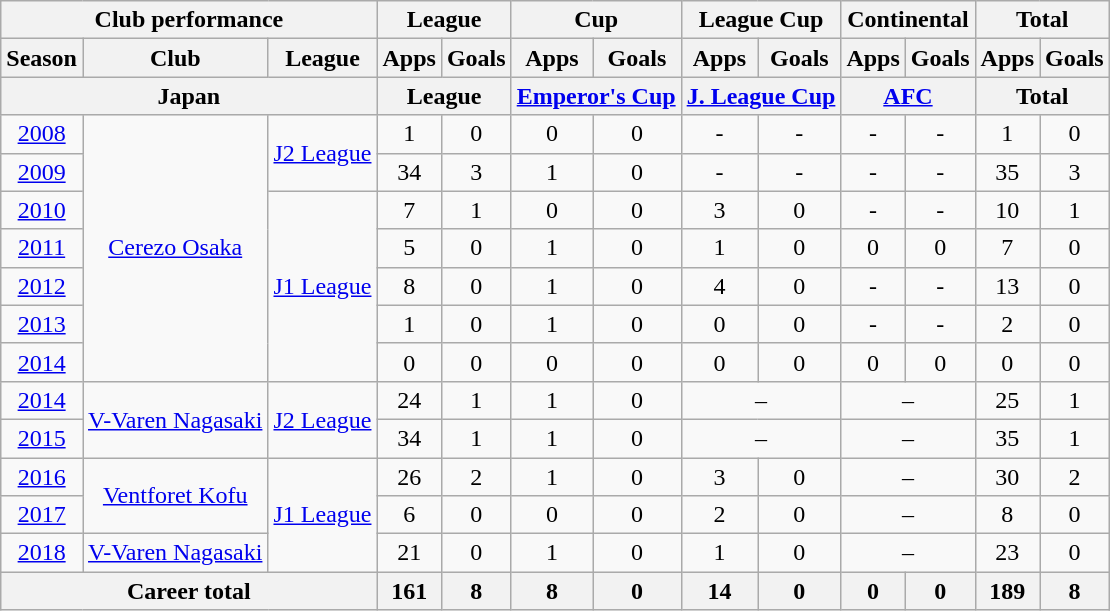<table class="wikitable" style="text-align:center">
<tr>
<th colspan=3>Club performance</th>
<th colspan=2>League</th>
<th colspan=2>Cup</th>
<th colspan=2>League Cup</th>
<th colspan=2>Continental</th>
<th colspan=2>Total</th>
</tr>
<tr>
<th>Season</th>
<th>Club</th>
<th>League</th>
<th>Apps</th>
<th>Goals</th>
<th>Apps</th>
<th>Goals</th>
<th>Apps</th>
<th>Goals</th>
<th>Apps</th>
<th>Goals</th>
<th>Apps</th>
<th>Goals</th>
</tr>
<tr>
<th colspan=3>Japan</th>
<th colspan=2>League</th>
<th colspan=2><a href='#'>Emperor's Cup</a></th>
<th colspan=2><a href='#'>J. League Cup</a></th>
<th colspan=2><a href='#'>AFC</a></th>
<th colspan=2>Total</th>
</tr>
<tr>
<td><a href='#'>2008</a></td>
<td rowspan="7"><a href='#'>Cerezo Osaka</a></td>
<td rowspan="2"><a href='#'>J2 League</a></td>
<td>1</td>
<td>0</td>
<td>0</td>
<td>0</td>
<td>-</td>
<td>-</td>
<td>-</td>
<td>-</td>
<td>1</td>
<td>0</td>
</tr>
<tr>
<td><a href='#'>2009</a></td>
<td>34</td>
<td>3</td>
<td>1</td>
<td>0</td>
<td>-</td>
<td>-</td>
<td>-</td>
<td>-</td>
<td>35</td>
<td>3</td>
</tr>
<tr>
<td><a href='#'>2010</a></td>
<td rowspan="5"><a href='#'>J1 League</a></td>
<td>7</td>
<td>1</td>
<td>0</td>
<td>0</td>
<td>3</td>
<td>0</td>
<td>-</td>
<td>-</td>
<td>10</td>
<td>1</td>
</tr>
<tr>
<td><a href='#'>2011</a></td>
<td>5</td>
<td>0</td>
<td>1</td>
<td>0</td>
<td>1</td>
<td>0</td>
<td>0</td>
<td>0</td>
<td>7</td>
<td>0</td>
</tr>
<tr>
<td><a href='#'>2012</a></td>
<td>8</td>
<td>0</td>
<td>1</td>
<td>0</td>
<td>4</td>
<td>0</td>
<td>-</td>
<td>-</td>
<td>13</td>
<td>0</td>
</tr>
<tr>
<td><a href='#'>2013</a></td>
<td>1</td>
<td>0</td>
<td>1</td>
<td>0</td>
<td>0</td>
<td>0</td>
<td>-</td>
<td>-</td>
<td>2</td>
<td>0</td>
</tr>
<tr>
<td><a href='#'>2014</a></td>
<td>0</td>
<td>0</td>
<td>0</td>
<td>0</td>
<td>0</td>
<td>0</td>
<td>0</td>
<td>0</td>
<td>0</td>
<td>0</td>
</tr>
<tr>
<td><a href='#'>2014</a></td>
<td rowspan="2"><a href='#'>V-Varen Nagasaki</a></td>
<td rowspan="2"><a href='#'>J2 League</a></td>
<td>24</td>
<td>1</td>
<td>1</td>
<td>0</td>
<td colspan="2">–</td>
<td colspan="2">–</td>
<td>25</td>
<td>1</td>
</tr>
<tr>
<td><a href='#'>2015</a></td>
<td>34</td>
<td>1</td>
<td>1</td>
<td>0</td>
<td colspan="2">–</td>
<td colspan="2">–</td>
<td>35</td>
<td>1</td>
</tr>
<tr>
<td><a href='#'>2016</a></td>
<td rowspan="2"><a href='#'>Ventforet Kofu</a></td>
<td rowspan="3"><a href='#'>J1 League</a></td>
<td>26</td>
<td>2</td>
<td>1</td>
<td>0</td>
<td>3</td>
<td>0</td>
<td colspan="2">–</td>
<td>30</td>
<td>2</td>
</tr>
<tr>
<td><a href='#'>2017</a></td>
<td>6</td>
<td>0</td>
<td>0</td>
<td>0</td>
<td>2</td>
<td>0</td>
<td colspan="2">–</td>
<td>8</td>
<td>0</td>
</tr>
<tr>
<td><a href='#'>2018</a></td>
<td rowspan="1"><a href='#'>V-Varen Nagasaki</a></td>
<td>21</td>
<td>0</td>
<td>1</td>
<td>0</td>
<td>1</td>
<td>0</td>
<td colspan="2">–</td>
<td>23</td>
<td>0</td>
</tr>
<tr>
<th colspan=3>Career total</th>
<th>161</th>
<th>8</th>
<th>8</th>
<th>0</th>
<th>14</th>
<th>0</th>
<th>0</th>
<th>0</th>
<th>189</th>
<th>8</th>
</tr>
</table>
